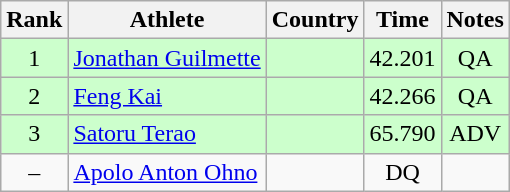<table class="wikitable sortable" style="text-align:center">
<tr>
<th>Rank</th>
<th>Athlete</th>
<th>Country</th>
<th>Time</th>
<th>Notes</th>
</tr>
<tr bgcolor=ccffcc>
<td>1</td>
<td align=left><a href='#'>Jonathan Guilmette</a></td>
<td align=left></td>
<td>42.201</td>
<td>QA</td>
</tr>
<tr bgcolor=ccffcc>
<td>2</td>
<td align=left><a href='#'>Feng Kai</a></td>
<td align=left></td>
<td>42.266</td>
<td>QA</td>
</tr>
<tr bgcolor=ccffcc>
<td>3</td>
<td align=left><a href='#'>Satoru Terao</a></td>
<td align=left></td>
<td>65.790</td>
<td>ADV</td>
</tr>
<tr>
<td>–</td>
<td align=left><a href='#'>Apolo Anton Ohno</a></td>
<td align=left></td>
<td>DQ</td>
<td></td>
</tr>
</table>
